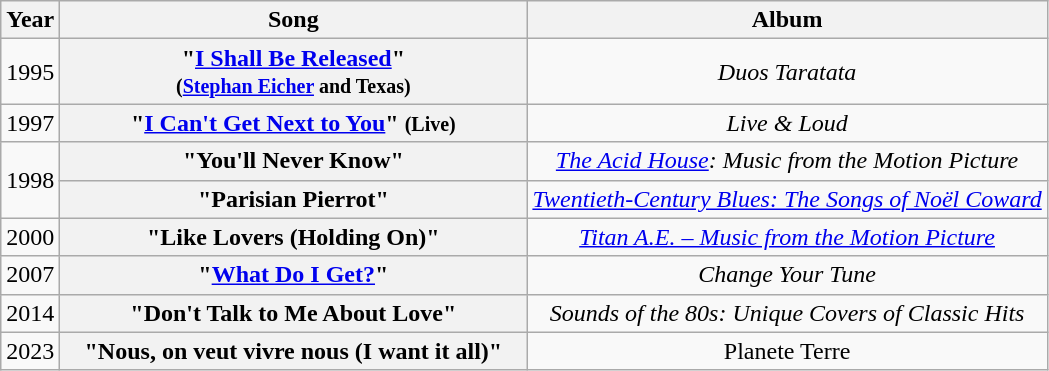<table class="wikitable plainrowheaders" style="text-align:center;">
<tr>
<th scope="col">Year</th>
<th scope="colw" style="width:19em;">Song</th>
<th scope="col">Album</th>
</tr>
<tr>
<td>1995</td>
<th scope="row">"<a href='#'>I Shall Be Released</a>"<br><small>(<a href='#'>Stephan Eicher</a> and Texas)</small></th>
<td><em>Duos Taratata</em></td>
</tr>
<tr>
<td>1997</td>
<th scope="row">"<a href='#'>I Can't Get Next to You</a>" <small>(Live)</small></th>
<td><em>Live & Loud</em></td>
</tr>
<tr>
<td rowspan="2">1998</td>
<th scope="row">"You'll Never Know"</th>
<td><em><a href='#'>The Acid House</a>: Music from the Motion Picture</em></td>
</tr>
<tr>
<th scope="row">"Parisian Pierrot"</th>
<td><em><a href='#'>Twentieth-Century Blues: The Songs of Noël Coward</a></em></td>
</tr>
<tr>
<td>2000</td>
<th scope="row">"Like Lovers (Holding On)"</th>
<td><em><a href='#'>Titan A.E. – Music from the Motion Picture</a></em></td>
</tr>
<tr>
<td>2007</td>
<th scope="row">"<a href='#'>What Do I Get?</a>"</th>
<td><em>Change Your Tune</em></td>
</tr>
<tr>
<td>2014</td>
<th scope="row">"Don't Talk to Me About Love"</th>
<td><em>Sounds of the 80s: Unique Covers of Classic Hits</em></td>
</tr>
<tr>
<td>2023</td>
<th>"Nous, on veut vivre nous (I want it all)"</th>
<td>Planete Terre</td>
</tr>
</table>
